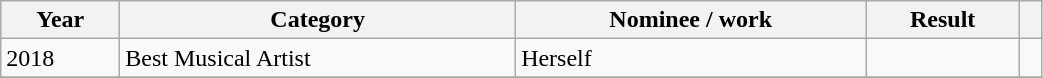<table class="wikitable" style="width:55%;">
<tr>
<th>Year</th>
<th>Category</th>
<th>Nominee / work</th>
<th>Result</th>
<th></th>
</tr>
<tr>
<td>2018</td>
<td>Best Musical Artist</td>
<td>Herself</td>
<td></td>
<td style="text-align:center;"></td>
</tr>
<tr>
</tr>
</table>
